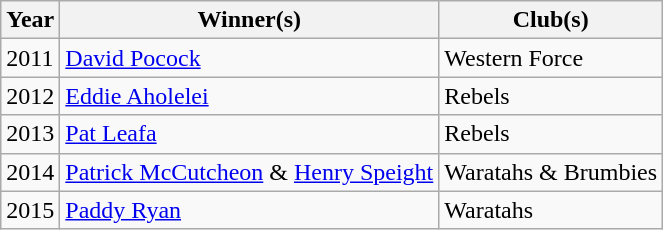<table class="wikitable">
<tr>
<th>Year</th>
<th>Winner(s)</th>
<th>Club(s)</th>
</tr>
<tr>
<td>2011</td>
<td><a href='#'>David Pocock</a></td>
<td>Western Force</td>
</tr>
<tr>
<td>2012</td>
<td><a href='#'>Eddie Aholelei</a></td>
<td>Rebels</td>
</tr>
<tr>
<td>2013</td>
<td><a href='#'>Pat Leafa</a></td>
<td>Rebels</td>
</tr>
<tr>
<td>2014</td>
<td><a href='#'>Patrick McCutcheon</a> & <a href='#'>Henry Speight</a></td>
<td>Waratahs & Brumbies</td>
</tr>
<tr>
<td>2015</td>
<td><a href='#'>Paddy Ryan</a></td>
<td>Waratahs</td>
</tr>
</table>
